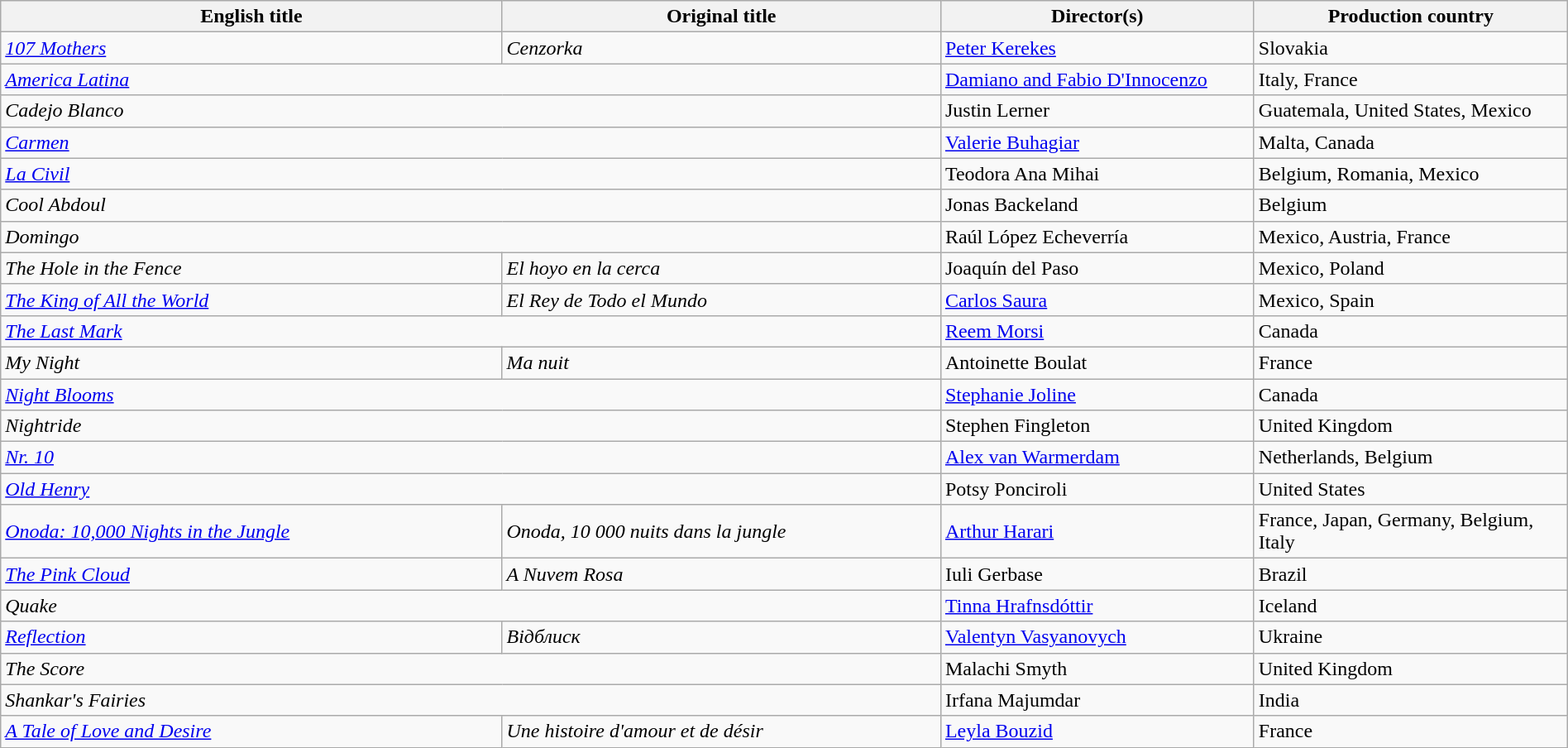<table class="sortable wikitable" width="100%" cellpadding="5">
<tr>
<th scope="col" width="32%">English title</th>
<th scope="col" width="28%">Original title</th>
<th scope="col" width="20%">Director(s)</th>
<th scope="col" width="20%">Production country</th>
</tr>
<tr>
<td><em><a href='#'>107 Mothers</a></em></td>
<td><em>Cenzorka</em></td>
<td><a href='#'>Peter Kerekes</a></td>
<td>Slovakia</td>
</tr>
<tr>
<td colspan=2><em><a href='#'>America Latina</a></em></td>
<td><a href='#'>Damiano and Fabio D'Innocenzo</a></td>
<td>Italy, France</td>
</tr>
<tr>
<td colspan=2><em>Cadejo Blanco</em></td>
<td>Justin Lerner</td>
<td>Guatemala, United States, Mexico</td>
</tr>
<tr>
<td colspan=2><em><a href='#'>Carmen</a></em></td>
<td><a href='#'>Valerie Buhagiar</a></td>
<td>Malta, Canada</td>
</tr>
<tr>
<td colspan=2><em><a href='#'>La Civil</a></em></td>
<td>Teodora Ana Mihai</td>
<td>Belgium, Romania, Mexico</td>
</tr>
<tr>
<td colspan=2><em>Cool Abdoul</em></td>
<td>Jonas Backeland</td>
<td>Belgium</td>
</tr>
<tr>
<td colspan=2><em>Domingo</em></td>
<td>Raúl López Echeverría</td>
<td>Mexico, Austria, France</td>
</tr>
<tr>
<td><em>The Hole in the Fence</em></td>
<td><em>El hoyo en la cerca</em></td>
<td>Joaquín del Paso</td>
<td>Mexico, Poland</td>
</tr>
<tr>
<td><em><a href='#'>The King of All the World</a></em></td>
<td><em>El Rey de Todo el Mundo</em></td>
<td><a href='#'>Carlos Saura</a></td>
<td>Mexico, Spain</td>
</tr>
<tr>
<td colspan=2><em><a href='#'>The Last Mark</a></em></td>
<td><a href='#'>Reem Morsi</a></td>
<td>Canada</td>
</tr>
<tr>
<td><em>My Night</em></td>
<td><em>Ma nuit</em></td>
<td>Antoinette Boulat</td>
<td>France</td>
</tr>
<tr>
<td colspan=2><em><a href='#'>Night Blooms</a></em></td>
<td><a href='#'>Stephanie Joline</a></td>
<td>Canada</td>
</tr>
<tr>
<td colspan=2><em>Nightride</em></td>
<td>Stephen Fingleton</td>
<td>United Kingdom</td>
</tr>
<tr>
<td colspan=2><em><a href='#'>Nr. 10</a></em></td>
<td><a href='#'>Alex van Warmerdam</a></td>
<td>Netherlands, Belgium</td>
</tr>
<tr>
<td colspan=2><em><a href='#'>Old Henry</a></em></td>
<td>Potsy Ponciroli</td>
<td>United States</td>
</tr>
<tr>
<td><em><a href='#'>Onoda: 10,000 Nights in the Jungle</a></em></td>
<td><em>Onoda, 10 000 nuits dans la jungle</em></td>
<td><a href='#'>Arthur Harari</a></td>
<td>France, Japan, Germany, Belgium, Italy</td>
</tr>
<tr>
<td><em><a href='#'>The Pink Cloud</a></em></td>
<td><em>A Nuvem Rosa</em></td>
<td>Iuli Gerbase</td>
<td>Brazil</td>
</tr>
<tr>
<td colspan=2><em>Quake</em></td>
<td><a href='#'>Tinna Hrafnsdóttir</a></td>
<td>Iceland</td>
</tr>
<tr>
<td><em><a href='#'>Reflection</a></em></td>
<td><em>Відблиск</em></td>
<td><a href='#'>Valentyn Vasyanovych</a></td>
<td>Ukraine</td>
</tr>
<tr>
<td colspan=2><em>The Score</em></td>
<td>Malachi Smyth</td>
<td>United Kingdom</td>
</tr>
<tr>
<td colspan=2><em>Shankar's Fairies</em></td>
<td>Irfana Majumdar</td>
<td>India</td>
</tr>
<tr>
<td><em><a href='#'>A Tale of Love and Desire</a></em></td>
<td><em>Une histoire d'amour et de désir</em></td>
<td><a href='#'>Leyla Bouzid</a></td>
<td>France</td>
</tr>
</table>
